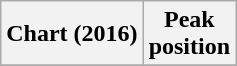<table class="wikitable sortable plainrowheaders" style="text-align:center">
<tr>
<th scope="col">Chart (2016)</th>
<th scope="col">Peak<br> position</th>
</tr>
<tr>
</tr>
</table>
